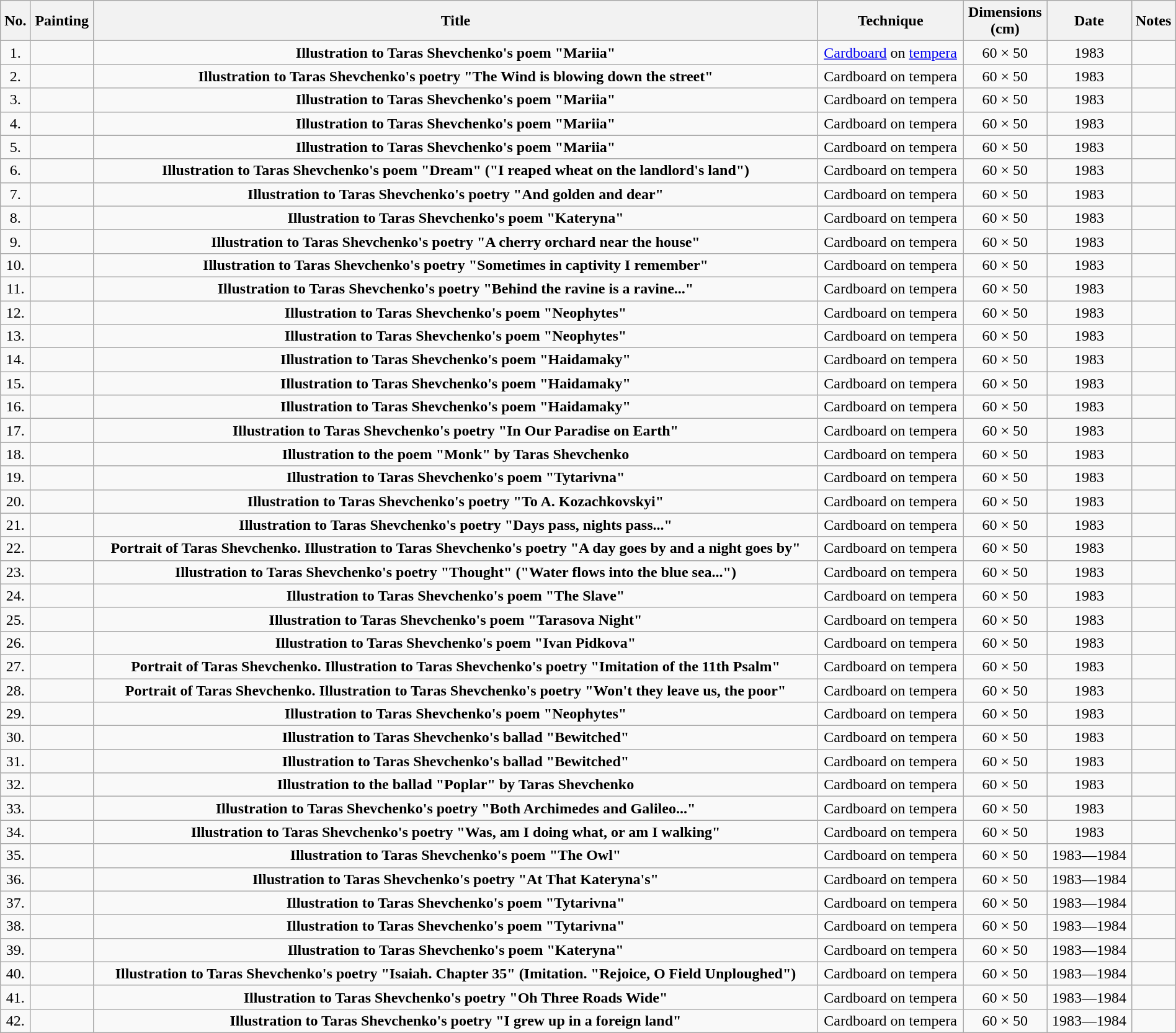<table class="wikitable" style="width:100%; text-align:center;">
<tr>
<th class="unsortable">No.</th>
<th>Painting</th>
<th>Title</th>
<th>Technique</th>
<th>Dimensions<br> (cm)</th>
<th>Date</th>
<th>Notes</th>
</tr>
<tr align="center">
<td>1.</td>
<td></td>
<td><strong>Illustration to Taras Shevchenko's poem "Mariia"</strong></td>
<td><a href='#'>Cardboard</a> on <a href='#'>tempera</a></td>
<td>60 × 50</td>
<td>1983</td>
<td></td>
</tr>
<tr align="center">
<td>2.</td>
<td></td>
<td><strong>Illustration to Taras Shevchenko's poetry "The Wind is blowing down the street"</strong></td>
<td>Cardboard on tempera</td>
<td>60 × 50</td>
<td>1983</td>
<td></td>
</tr>
<tr align="center">
<td>3.</td>
<td></td>
<td><strong>Illustration to Taras Shevchenko's poem "Mariia"</strong></td>
<td>Cardboard on tempera</td>
<td>60 × 50</td>
<td>1983</td>
<td></td>
</tr>
<tr align="center">
<td>4.</td>
<td></td>
<td><strong>Illustration to Taras Shevchenko's poem "Mariia"</strong></td>
<td>Cardboard on tempera</td>
<td>60 × 50</td>
<td>1983</td>
<td></td>
</tr>
<tr align="center">
<td>5.</td>
<td></td>
<td><strong>Illustration to Taras Shevchenko's poem "Mariia"</strong></td>
<td>Cardboard on tempera</td>
<td>60 × 50</td>
<td>1983</td>
<td></td>
</tr>
<tr align="center">
<td>6.</td>
<td></td>
<td><strong>Illustration to Taras Shevchenko's poem "Dream" ("I reaped wheat on the landlord's land")</strong></td>
<td>Cardboard on tempera</td>
<td>60 × 50</td>
<td>1983</td>
<td></td>
</tr>
<tr align="center">
<td>7.</td>
<td></td>
<td><strong>Illustration to Taras Shevchenko's poetry "And golden and dear"</strong></td>
<td>Cardboard on tempera</td>
<td>60 × 50</td>
<td>1983</td>
<td></td>
</tr>
<tr align="center"60 × 50>
<td>8.</td>
<td></td>
<td><strong>Illustration to Taras Shevchenko's poem "Kateryna"</strong></td>
<td>Cardboard on tempera</td>
<td>60 × 50</td>
<td>1983</td>
<td></td>
</tr>
<tr align="center">
<td>9.</td>
<td></td>
<td><strong>Illustration to Taras Shevchenko's poetry "A cherry orchard near the house"</strong></td>
<td>Cardboard on tempera</td>
<td>60 × 50</td>
<td>1983</td>
<td></td>
</tr>
<tr align="center">
<td>10.</td>
<td></td>
<td><strong>Illustration to Taras Shevchenko's poetry "Sometimes in captivity I remember"</strong></td>
<td>Cardboard on tempera</td>
<td>60 × 50</td>
<td>1983</td>
<td></td>
</tr>
<tr align="center">
<td>11.</td>
<td></td>
<td><strong>Illustration to Taras Shevchenko's poetry "Behind the ravine is a ravine..."</strong></td>
<td>Cardboard on tempera</td>
<td>60 × 50</td>
<td>1983</td>
<td></td>
</tr>
<tr align="center">
<td>12.</td>
<td></td>
<td><strong>Illustration to Taras Shevchenko's poem "Neophytes"</strong></td>
<td>Cardboard on tempera</td>
<td>60 × 50</td>
<td>1983</td>
<td></td>
</tr>
<tr align="center">
<td>13.</td>
<td></td>
<td><strong>Illustration to Taras Shevchenko's poem "Neophytes"</strong></td>
<td>Cardboard on tempera</td>
<td>60 × 50</td>
<td>1983</td>
<td></td>
</tr>
<tr align="center">
<td>14.</td>
<td></td>
<td><strong>Illustration to Taras Shevchenko's poem "Haidamaky"</strong></td>
<td>Cardboard on tempera</td>
<td>60 × 50</td>
<td>1983</td>
<td></td>
</tr>
<tr align="center">
<td>15.</td>
<td></td>
<td><strong>Illustration to Taras Shevchenko's poem "Haidamaky"</strong></td>
<td>Cardboard on tempera</td>
<td>60 × 50</td>
<td>1983</td>
<td></td>
</tr>
<tr align="center">
<td>16.</td>
<td></td>
<td><strong>Illustration to Taras Shevchenko's poem "Haidamaky"</strong></td>
<td>Cardboard on tempera</td>
<td>60 × 50</td>
<td>1983</td>
<td></td>
</tr>
<tr align="center">
<td>17.</td>
<td></td>
<td><strong>Illustration to Taras Shevchenko's poetry "In Our Paradise on Earth"</strong></td>
<td>Cardboard on tempera</td>
<td>60 × 50</td>
<td>1983</td>
<td></td>
</tr>
<tr align="center">
<td>18.</td>
<td></td>
<td><strong>Illustration to the poem "Monk" by Taras Shevchenko</strong></td>
<td>Cardboard on tempera</td>
<td>60 × 50</td>
<td>1983</td>
<td></td>
</tr>
<tr align="center">
<td>19.</td>
<td></td>
<td><strong>Illustration to Taras Shevchenko's poem "Tytarivna"</strong></td>
<td>Cardboard on tempera</td>
<td>60 × 50</td>
<td>1983</td>
<td></td>
</tr>
<tr align="center">
<td>20.</td>
<td></td>
<td><strong>Illustration to Taras Shevchenko's poetry "To A. Kozachkovskyi"</strong></td>
<td>Cardboard on tempera</td>
<td>60 × 50</td>
<td>1983</td>
<td></td>
</tr>
<tr align="center">
<td>21.</td>
<td></td>
<td><strong>Illustration to Taras Shevchenko's poetry "Days pass, nights pass..."</strong></td>
<td>Cardboard on tempera</td>
<td>60 × 50</td>
<td>1983</td>
<td></td>
</tr>
<tr align="center">
<td>22.</td>
<td></td>
<td><strong>Portrait of Taras Shevchenko. Illustration to Taras Shevchenko's poetry "A day goes by and a night goes by"</strong></td>
<td>Cardboard on tempera</td>
<td>60 × 50</td>
<td>1983</td>
<td></td>
</tr>
<tr align="center">
<td>23.</td>
<td></td>
<td><strong>Illustration to Taras Shevchenko's poetry "Thought" ("Water flows into the blue sea...")</strong></td>
<td>Cardboard on tempera</td>
<td>60 × 50</td>
<td>1983</td>
<td></td>
</tr>
<tr align="center">
<td>24.</td>
<td></td>
<td><strong>Illustration to Taras Shevchenko's poem "The Slave"</strong></td>
<td>Cardboard on tempera</td>
<td>60 × 50</td>
<td>1983</td>
<td></td>
</tr>
<tr align="center">
<td>25.</td>
<td></td>
<td><strong>Illustration to Taras Shevchenko's poem "Tarasova Night"</strong></td>
<td>Cardboard on tempera</td>
<td>60 × 50</td>
<td>1983</td>
<td></td>
</tr>
<tr align="center">
<td>26.</td>
<td></td>
<td><strong>Illustration to Taras Shevchenko's poem "Ivan Pidkova"</strong></td>
<td>Cardboard on tempera</td>
<td>60 × 50</td>
<td>1983</td>
<td></td>
</tr>
<tr align="center">
<td>27.</td>
<td></td>
<td><strong>Portrait of Taras Shevchenko. Illustration to Taras Shevchenko's poetry "Imitation of the 11th Psalm"</strong></td>
<td>Cardboard on tempera</td>
<td>60 × 50</td>
<td>1983</td>
<td></td>
</tr>
<tr align="center">
<td>28.</td>
<td></td>
<td><strong>Portrait of Taras Shevchenko. Illustration to Taras Shevchenko's poetry "Won't they leave us, the poor"</strong></td>
<td>Cardboard on tempera</td>
<td>60 × 50</td>
<td>1983</td>
<td></td>
</tr>
<tr align="center">
<td>29.</td>
<td></td>
<td><strong>Illustration to Taras Shevchenko's poem "Neophytes"</strong></td>
<td>Cardboard on tempera</td>
<td>60 × 50</td>
<td>1983</td>
<td></td>
</tr>
<tr align="center">
<td>30.</td>
<td></td>
<td><strong>Illustration to Taras Shevchenko's ballad "Bewitched"</strong></td>
<td>Cardboard on tempera</td>
<td>60 × 50</td>
<td>1983</td>
<td></td>
</tr>
<tr align="center">
<td>31.</td>
<td></td>
<td><strong>Illustration to Taras Shevchenko's ballad "Bewitched"</strong></td>
<td>Cardboard on tempera</td>
<td>60 × 50</td>
<td>1983</td>
<td></td>
</tr>
<tr align="center">
<td>32.</td>
<td></td>
<td><strong>Illustration to the ballad "Poplar" by Taras Shevchenko</strong></td>
<td>Cardboard on tempera</td>
<td>60 × 50</td>
<td>1983</td>
<td></td>
</tr>
<tr align="center">
<td>33.</td>
<td></td>
<td><strong>Illustration to Taras Shevchenko's poetry "Both Archimedes and Galileo..."</strong></td>
<td>Cardboard on tempera</td>
<td>60 × 50</td>
<td>1983</td>
<td></td>
</tr>
<tr align="center">
<td>34.</td>
<td></td>
<td><strong>Illustration to Taras Shevchenko's poetry "Was, am I doing what, or am I walking"</strong></td>
<td>Cardboard on tempera</td>
<td>60 × 50</td>
<td>1983</td>
<td></td>
</tr>
<tr align="center">
<td>35.</td>
<td></td>
<td><strong>Illustration to Taras Shevchenko's poem "The Owl"</strong></td>
<td>Cardboard on tempera</td>
<td>60 × 50</td>
<td>1983—1984</td>
<td></td>
</tr>
<tr align="center">
<td>36.</td>
<td></td>
<td><strong>Illustration to Taras Shevchenko's poetry "At That Kateryna's"</strong></td>
<td>Cardboard on tempera</td>
<td>60 × 50</td>
<td>1983—1984</td>
<td></td>
</tr>
<tr align="center">
<td>37.</td>
<td></td>
<td><strong>Illustration to Taras Shevchenko's poem "Tytarivna"</strong></td>
<td>Cardboard on tempera</td>
<td>60 × 50</td>
<td>1983—1984</td>
<td></td>
</tr>
<tr align="center">
<td>38.</td>
<td></td>
<td><strong>Illustration to Taras Shevchenko's poem "Tytarivna"</strong></td>
<td>Cardboard on tempera</td>
<td>60 × 50</td>
<td>1983—1984</td>
<td></td>
</tr>
<tr align="center">
<td>39.</td>
<td></td>
<td><strong>Illustration to Taras Shevchenko's poem "Kateryna"</strong></td>
<td>Cardboard on tempera</td>
<td>60 × 50</td>
<td>1983—1984</td>
<td></td>
</tr>
<tr align="center">
<td>40.</td>
<td></td>
<td><strong>Illustration to Taras Shevchenko's poetry "Isaiah. Chapter 35" (Imitation. "Rejoice, O Field Unploughed")</strong></td>
<td>Cardboard on tempera</td>
<td>60 × 50</td>
<td>1983—1984</td>
<td></td>
</tr>
<tr align="center">
<td>41.</td>
<td></td>
<td><strong>Illustration to Taras Shevchenko's poetry "Oh Three Roads Wide"</strong></td>
<td>Cardboard on tempera</td>
<td>60 × 50</td>
<td>1983—1984</td>
<td></td>
</tr>
<tr align="center">
<td>42.</td>
<td></td>
<td><strong>Illustration to Taras Shevchenko's poetry "I grew up in a foreign land"</strong></td>
<td>Cardboard on tempera</td>
<td>60 × 50</td>
<td>1983—1984</td>
<td></td>
</tr>
</table>
